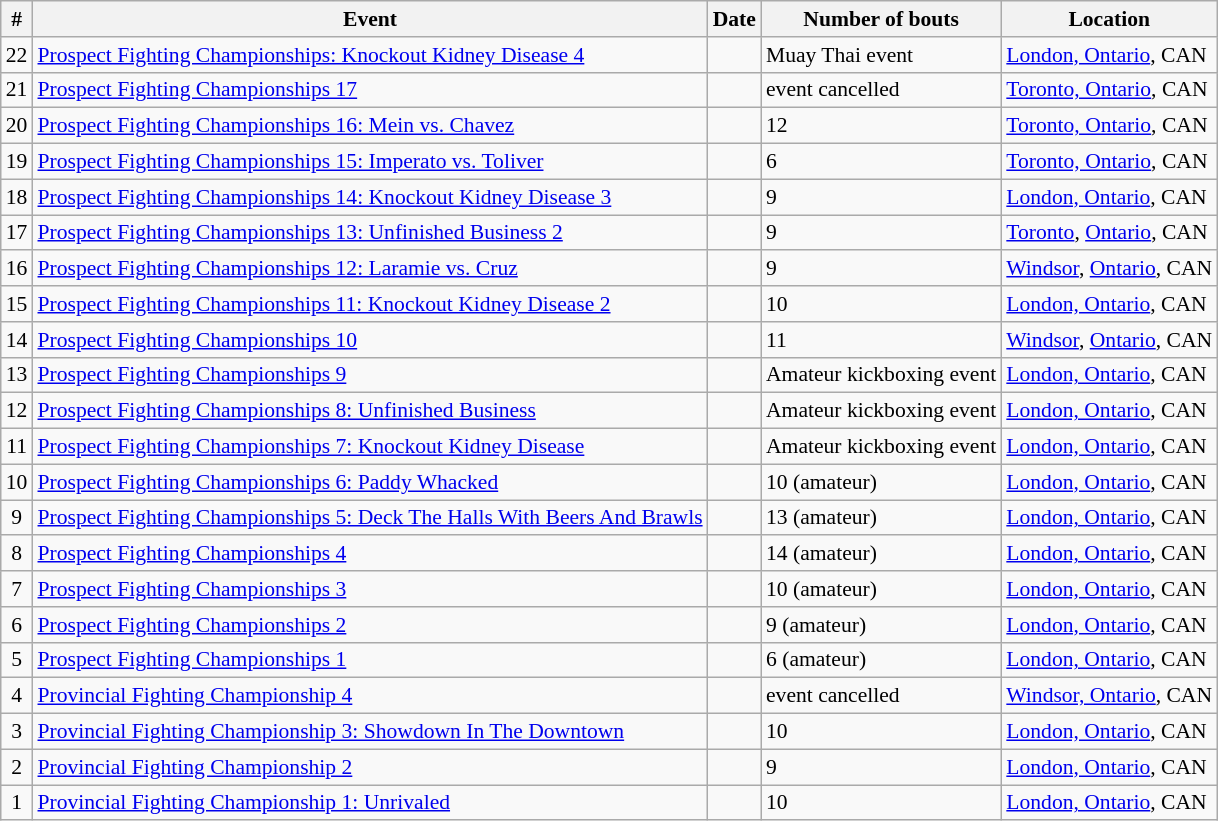<table class="sortable wikitable succession-box" style="font-size:90%">
<tr>
<th scope="col">#</th>
<th scope="col">Event</th>
<th scope="col">Date</th>
<th scope="col">Number of bouts</th>
<th scope="col">Location</th>
</tr>
<tr>
<td align=center>22</td>
<td><a href='#'>Prospect Fighting Championships: Knockout Kidney Disease 4</a></td>
<td></td>
<td>Muay Thai event</td>
<td><a href='#'>London, Ontario</a>, CAN</td>
</tr>
<tr>
<td align=center>21</td>
<td><a href='#'>Prospect Fighting Championships 17</a></td>
<td></td>
<td>event cancelled</td>
<td><a href='#'>Toronto, Ontario</a>, CAN</td>
</tr>
<tr>
<td align=center>20</td>
<td><a href='#'>Prospect Fighting Championships 16: Mein vs. Chavez</a></td>
<td></td>
<td>12</td>
<td><a href='#'>Toronto, Ontario</a>, CAN</td>
</tr>
<tr>
<td align=center>19</td>
<td><a href='#'>Prospect Fighting Championships 15: Imperato vs. Toliver</a></td>
<td></td>
<td>6</td>
<td><a href='#'>Toronto, Ontario</a>, CAN</td>
</tr>
<tr>
<td align=center>18</td>
<td><a href='#'>Prospect Fighting Championships 14: Knockout Kidney Disease 3</a></td>
<td></td>
<td>9</td>
<td><a href='#'>London, Ontario</a>, CAN</td>
</tr>
<tr>
<td align=center>17</td>
<td><a href='#'>Prospect Fighting Championships 13: Unfinished Business 2</a></td>
<td></td>
<td>9</td>
<td><a href='#'>Toronto</a>, <a href='#'>Ontario</a>, CAN</td>
</tr>
<tr>
<td align=center>16</td>
<td><a href='#'>Prospect Fighting Championships 12: Laramie vs. Cruz</a></td>
<td></td>
<td>9</td>
<td><a href='#'>Windsor</a>, <a href='#'>Ontario</a>, CAN</td>
</tr>
<tr>
<td align=center>15</td>
<td><a href='#'>Prospect Fighting Championships 11: Knockout Kidney Disease 2</a></td>
<td></td>
<td>10</td>
<td><a href='#'>London, Ontario</a>, CAN</td>
</tr>
<tr>
<td align=center>14</td>
<td><a href='#'>Prospect Fighting Championships 10</a></td>
<td></td>
<td>11</td>
<td><a href='#'>Windsor</a>, <a href='#'>Ontario</a>, CAN</td>
</tr>
<tr>
<td align=center>13</td>
<td><a href='#'>Prospect Fighting Championships 9</a></td>
<td></td>
<td>Amateur kickboxing event</td>
<td><a href='#'>London, Ontario</a>, CAN</td>
</tr>
<tr>
<td align=center>12</td>
<td><a href='#'>Prospect Fighting Championships 8: Unfinished Business</a></td>
<td></td>
<td>Amateur kickboxing event</td>
<td><a href='#'>London, Ontario</a>, CAN</td>
</tr>
<tr>
<td align=center>11</td>
<td><a href='#'>Prospect Fighting Championships 7: Knockout Kidney Disease</a></td>
<td></td>
<td>Amateur kickboxing event</td>
<td><a href='#'>London, Ontario</a>, CAN</td>
</tr>
<tr>
<td align=center>10</td>
<td><a href='#'>Prospect Fighting Championships 6: Paddy Whacked</a></td>
<td></td>
<td>10 (amateur)</td>
<td><a href='#'>London, Ontario</a>, CAN</td>
</tr>
<tr>
<td align=center>9</td>
<td><a href='#'>Prospect Fighting Championships 5: Deck The Halls With Beers And Brawls</a></td>
<td></td>
<td>13 (amateur)</td>
<td><a href='#'>London, Ontario</a>, CAN</td>
</tr>
<tr>
<td align=center>8</td>
<td><a href='#'>Prospect Fighting Championships 4</a></td>
<td></td>
<td>14 (amateur)</td>
<td><a href='#'>London, Ontario</a>, CAN</td>
</tr>
<tr>
<td align=center>7</td>
<td><a href='#'>Prospect Fighting Championships 3</a></td>
<td></td>
<td>10 (amateur)</td>
<td><a href='#'>London, Ontario</a>, CAN</td>
</tr>
<tr>
<td align=center>6</td>
<td><a href='#'>Prospect Fighting Championships 2</a></td>
<td></td>
<td>9 (amateur)</td>
<td><a href='#'>London, Ontario</a>, CAN</td>
</tr>
<tr>
<td align=center>5</td>
<td><a href='#'>Prospect Fighting Championships 1</a></td>
<td></td>
<td>6 (amateur)</td>
<td><a href='#'>London, Ontario</a>, CAN</td>
</tr>
<tr>
<td align=center>4</td>
<td><a href='#'>Provincial Fighting Championship 4</a></td>
<td></td>
<td>event cancelled</td>
<td><a href='#'>Windsor, Ontario</a>, CAN</td>
</tr>
<tr>
<td align=center>3</td>
<td><a href='#'>Provincial Fighting Championship 3: Showdown In The Downtown</a></td>
<td></td>
<td>10</td>
<td><a href='#'>London, Ontario</a>, CAN</td>
</tr>
<tr>
<td align=center>2</td>
<td><a href='#'>Provincial Fighting Championship 2</a></td>
<td></td>
<td>9</td>
<td><a href='#'>London, Ontario</a>, CAN</td>
</tr>
<tr>
<td align=center>1</td>
<td><a href='#'>Provincial Fighting Championship 1: Unrivaled</a></td>
<td></td>
<td>10</td>
<td><a href='#'>London, Ontario</a>, CAN</td>
</tr>
</table>
